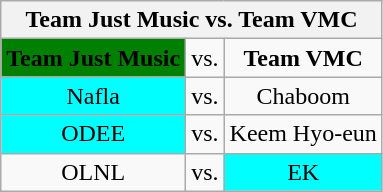<table class="wikitable" border="2" style="text-align:center">
<tr>
<th colspan="3">Team Just Music vs. Team VMC</th>
</tr>
<tr>
<td style="background:green"><strong>Team Just Music</strong></td>
<td>vs.</td>
<td><strong>Team VMC</strong></td>
</tr>
<tr>
<td style="background:aqua">Nafla</td>
<td>vs.</td>
<td>Chaboom</td>
</tr>
<tr>
<td style="background:aqua">ODEE</td>
<td>vs.</td>
<td>Keem Hyo-eun</td>
</tr>
<tr>
<td>OLNL</td>
<td>vs.</td>
<td style="background:aqua">EK</td>
</tr>
</table>
